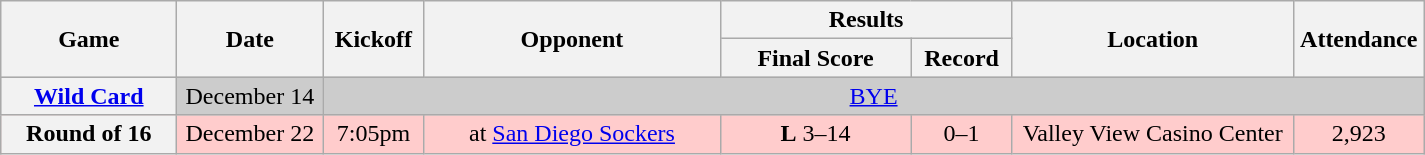<table class="wikitable">
<tr>
<th rowspan="2" width="110">Game</th>
<th rowspan="2" width="90">Date</th>
<th rowspan="2" width="60">Kickoff</th>
<th rowspan="2" width="190">Opponent</th>
<th colspan="2" width="180">Results</th>
<th rowspan="2" width="180">Location</th>
<th rowspan="2" width="80">Attendance</th>
</tr>
<tr>
<th width="120">Final Score</th>
<th width="60">Record</th>
</tr>
<tr align="center" bgcolor="#CCCCCC">
<th><a href='#'>Wild Card</a></th>
<td>December 14</td>
<td colspan=6><a href='#'>BYE</a></td>
</tr>
<tr align="center" bgcolor="#FFCCCC">
<th>Round of 16</th>
<td>December 22</td>
<td>7:05pm</td>
<td>at <a href='#'>San Diego Sockers</a></td>
<td><strong>L</strong> 3–14</td>
<td>0–1</td>
<td>Valley View Casino Center</td>
<td>2,923</td>
</tr>
</table>
